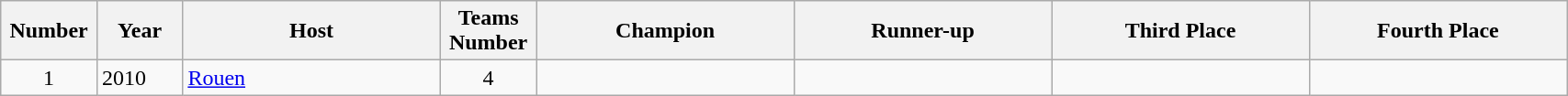<table class="wikitable" width=90%>
<tr>
<th width=5%>Number</th>
<th width=5%>Year</th>
<th width=15%>Host</th>
<th width=5%>Teams Number</th>
<th width=15%>Champion</th>
<th width=15%>Runner-up</th>
<th width=15%>Third Place</th>
<th width=15%>Fourth Place</th>
</tr>
<tr>
<td align=center>1</td>
<td>2010</td>
<td> <a href='#'>Rouen</a></td>
<td align=center>4</td>
<td></td>
<td></td>
<td></td>
<td></td>
</tr>
</table>
